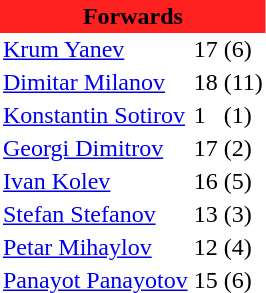<table class="toccolours" border="0" cellpadding="2" cellspacing="0" align="left" style="margin:0.5em;">
<tr>
<th colspan="4" align="center" bgcolor="#FF2020"><span>Forwards</span></th>
</tr>
<tr>
<td> <a href='#'>Krum Yanev</a></td>
<td>17</td>
<td>(6)</td>
</tr>
<tr>
<td> <a href='#'>Dimitar Milanov</a></td>
<td>18</td>
<td>(11)</td>
</tr>
<tr>
<td> <a href='#'>Konstantin Sotirov</a></td>
<td>1</td>
<td>(1)</td>
</tr>
<tr>
<td> <a href='#'>Georgi Dimitrov</a></td>
<td>17</td>
<td>(2)</td>
</tr>
<tr>
<td> <a href='#'>Ivan Kolev</a></td>
<td>16</td>
<td>(5)</td>
</tr>
<tr>
<td> <a href='#'>Stefan Stefanov</a></td>
<td>13</td>
<td>(3)</td>
</tr>
<tr>
<td> <a href='#'>Petar Mihaylov</a></td>
<td>12</td>
<td>(4)</td>
</tr>
<tr>
<td> <a href='#'>Panayot Panayotov</a></td>
<td>15</td>
<td>(6)</td>
</tr>
<tr>
</tr>
</table>
